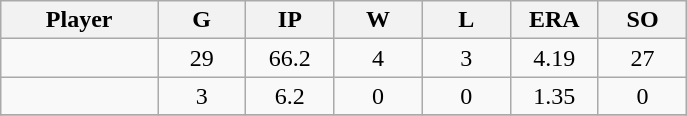<table class="wikitable sortable">
<tr>
<th bgcolor="#DDDDFF" width="16%">Player</th>
<th bgcolor="#DDDDFF" width="9%">G</th>
<th bgcolor="#DDDDFF" width="9%">IP</th>
<th bgcolor="#DDDDFF" width="9%">W</th>
<th bgcolor="#DDDDFF" width="9%">L</th>
<th bgcolor="#DDDDFF" width="9%">ERA</th>
<th bgcolor="#DDDDFF" width="9%">SO</th>
</tr>
<tr align="center">
<td></td>
<td>29</td>
<td>66.2</td>
<td>4</td>
<td>3</td>
<td>4.19</td>
<td>27</td>
</tr>
<tr align="center">
<td></td>
<td>3</td>
<td>6.2</td>
<td>0</td>
<td>0</td>
<td>1.35</td>
<td>0</td>
</tr>
<tr align="center">
</tr>
</table>
